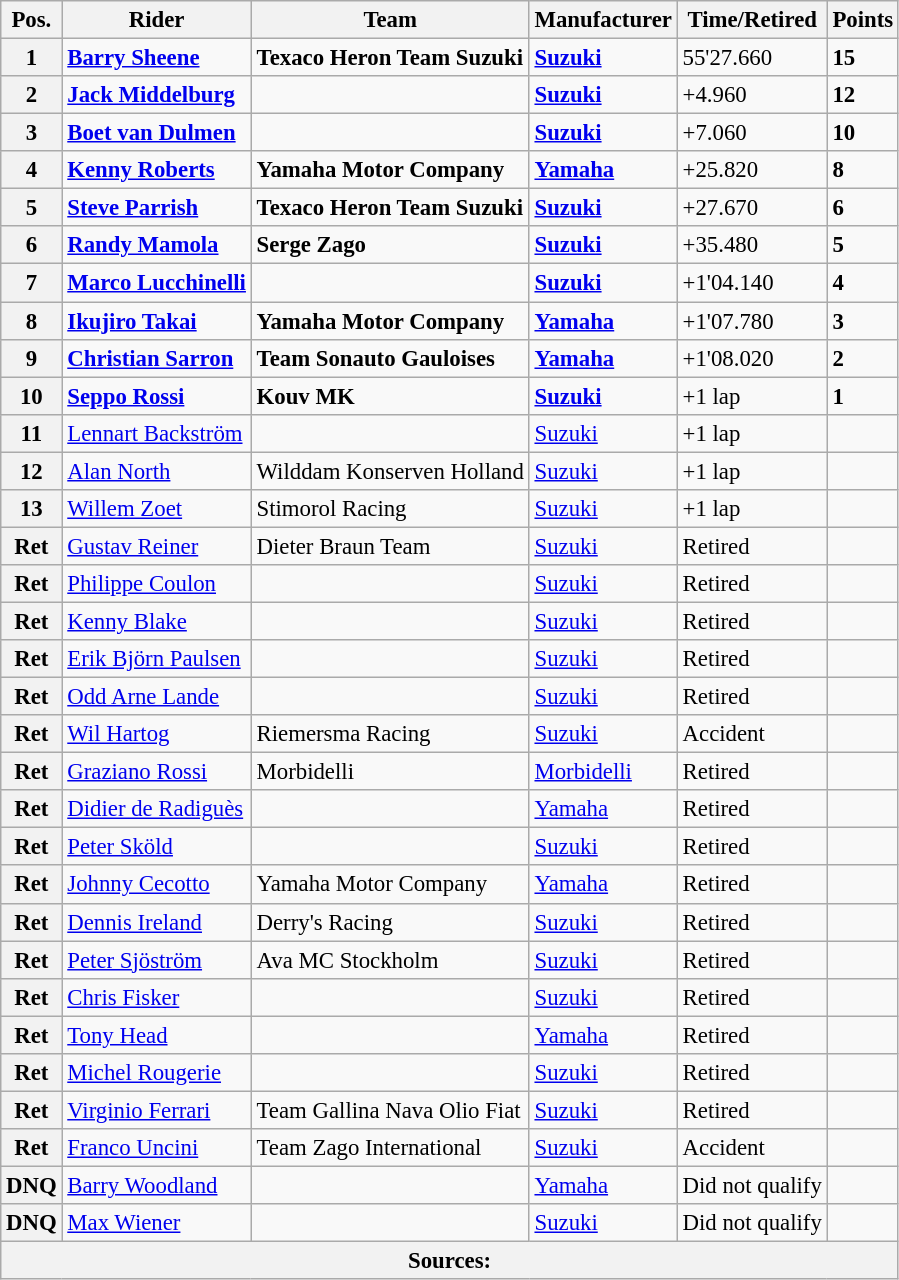<table class="wikitable" style="font-size: 95%;">
<tr>
<th>Pos.</th>
<th>Rider</th>
<th>Team</th>
<th>Manufacturer</th>
<th>Time/Retired</th>
<th>Points</th>
</tr>
<tr>
<th>1</th>
<td> <strong><a href='#'>Barry Sheene</a></strong></td>
<td><strong>Texaco Heron Team Suzuki</strong></td>
<td><strong><a href='#'>Suzuki</a></strong></td>
<td>55'27.660</td>
<td><strong>15</strong></td>
</tr>
<tr>
<th>2</th>
<td> <strong><a href='#'>Jack Middelburg</a></strong></td>
<td></td>
<td><strong><a href='#'>Suzuki</a></strong></td>
<td>+4.960</td>
<td><strong>12</strong></td>
</tr>
<tr>
<th>3</th>
<td> <strong><a href='#'>Boet van Dulmen</a></strong></td>
<td></td>
<td><strong><a href='#'>Suzuki</a></strong></td>
<td>+7.060</td>
<td><strong>10</strong></td>
</tr>
<tr>
<th>4</th>
<td> <strong><a href='#'>Kenny Roberts</a></strong></td>
<td><strong>Yamaha Motor Company</strong></td>
<td><strong><a href='#'>Yamaha</a></strong></td>
<td>+25.820</td>
<td><strong>8</strong></td>
</tr>
<tr>
<th>5</th>
<td> <strong><a href='#'>Steve Parrish</a></strong></td>
<td><strong>Texaco Heron Team Suzuki</strong></td>
<td><strong><a href='#'>Suzuki</a></strong></td>
<td>+27.670</td>
<td><strong>6</strong></td>
</tr>
<tr>
<th>6</th>
<td> <strong><a href='#'>Randy Mamola</a></strong></td>
<td><strong>Serge Zago</strong></td>
<td><strong><a href='#'>Suzuki</a></strong></td>
<td>+35.480</td>
<td><strong>5</strong></td>
</tr>
<tr>
<th>7</th>
<td> <strong><a href='#'>Marco Lucchinelli</a></strong></td>
<td></td>
<td><strong><a href='#'>Suzuki</a></strong></td>
<td>+1'04.140</td>
<td><strong>4</strong></td>
</tr>
<tr>
<th>8</th>
<td> <strong><a href='#'>Ikujiro Takai</a></strong></td>
<td><strong>Yamaha Motor Company</strong></td>
<td><strong><a href='#'>Yamaha</a></strong></td>
<td>+1'07.780</td>
<td><strong>3</strong></td>
</tr>
<tr>
<th>9</th>
<td> <strong><a href='#'>Christian Sarron</a></strong></td>
<td><strong>Team Sonauto Gauloises</strong></td>
<td><strong><a href='#'>Yamaha</a></strong></td>
<td>+1'08.020</td>
<td><strong>2</strong></td>
</tr>
<tr>
<th>10</th>
<td> <strong><a href='#'>Seppo Rossi</a></strong></td>
<td><strong>Kouv MK</strong></td>
<td><strong><a href='#'>Suzuki</a></strong></td>
<td>+1 lap</td>
<td><strong>1</strong></td>
</tr>
<tr>
<th>11</th>
<td> <a href='#'>Lennart Backström</a></td>
<td></td>
<td><a href='#'>Suzuki</a></td>
<td>+1 lap</td>
<td></td>
</tr>
<tr>
<th>12</th>
<td> <a href='#'>Alan North</a></td>
<td>Wilddam Konserven Holland</td>
<td><a href='#'>Suzuki</a></td>
<td>+1 lap</td>
<td></td>
</tr>
<tr>
<th>13</th>
<td> <a href='#'>Willem Zoet</a></td>
<td>Stimorol Racing</td>
<td><a href='#'>Suzuki</a></td>
<td>+1 lap</td>
<td></td>
</tr>
<tr>
<th>Ret</th>
<td> <a href='#'>Gustav Reiner</a></td>
<td>Dieter Braun Team</td>
<td><a href='#'>Suzuki</a></td>
<td>Retired</td>
<td></td>
</tr>
<tr>
<th>Ret</th>
<td> <a href='#'>Philippe Coulon</a></td>
<td></td>
<td><a href='#'>Suzuki</a></td>
<td>Retired</td>
<td></td>
</tr>
<tr>
<th>Ret</th>
<td> <a href='#'>Kenny Blake</a></td>
<td></td>
<td><a href='#'>Suzuki</a></td>
<td>Retired</td>
<td></td>
</tr>
<tr>
<th>Ret</th>
<td> <a href='#'>Erik Björn Paulsen</a></td>
<td></td>
<td><a href='#'>Suzuki</a></td>
<td>Retired</td>
<td></td>
</tr>
<tr>
<th>Ret</th>
<td> <a href='#'>Odd Arne Lande</a></td>
<td></td>
<td><a href='#'>Suzuki</a></td>
<td>Retired</td>
<td></td>
</tr>
<tr>
<th>Ret</th>
<td> <a href='#'>Wil Hartog</a></td>
<td>Riemersma Racing</td>
<td><a href='#'>Suzuki</a></td>
<td>Accident</td>
<td></td>
</tr>
<tr>
<th>Ret</th>
<td> <a href='#'>Graziano Rossi</a></td>
<td>Morbidelli</td>
<td><a href='#'>Morbidelli</a></td>
<td>Retired</td>
<td></td>
</tr>
<tr>
<th>Ret</th>
<td> <a href='#'>Didier de Radiguès</a></td>
<td></td>
<td><a href='#'>Yamaha</a></td>
<td>Retired</td>
<td></td>
</tr>
<tr>
<th>Ret</th>
<td> <a href='#'>Peter Sköld</a></td>
<td></td>
<td><a href='#'>Suzuki</a></td>
<td>Retired</td>
<td></td>
</tr>
<tr>
<th>Ret</th>
<td> <a href='#'>Johnny Cecotto</a></td>
<td>Yamaha Motor Company</td>
<td><a href='#'>Yamaha</a></td>
<td>Retired</td>
<td></td>
</tr>
<tr>
<th>Ret</th>
<td> <a href='#'>Dennis Ireland</a></td>
<td>Derry's Racing</td>
<td><a href='#'>Suzuki</a></td>
<td>Retired</td>
<td></td>
</tr>
<tr>
<th>Ret</th>
<td> <a href='#'>Peter Sjöström</a></td>
<td>Ava MC Stockholm</td>
<td><a href='#'>Suzuki</a></td>
<td>Retired</td>
<td></td>
</tr>
<tr>
<th>Ret</th>
<td> <a href='#'>Chris Fisker</a></td>
<td></td>
<td><a href='#'>Suzuki</a></td>
<td>Retired</td>
<td></td>
</tr>
<tr>
<th>Ret</th>
<td> <a href='#'>Tony Head</a></td>
<td></td>
<td><a href='#'>Yamaha</a></td>
<td>Retired</td>
<td></td>
</tr>
<tr>
<th>Ret</th>
<td> <a href='#'>Michel Rougerie</a></td>
<td></td>
<td><a href='#'>Suzuki</a></td>
<td>Retired</td>
<td></td>
</tr>
<tr>
<th>Ret</th>
<td> <a href='#'>Virginio Ferrari</a></td>
<td>Team Gallina Nava Olio Fiat</td>
<td><a href='#'>Suzuki</a></td>
<td>Retired</td>
<td></td>
</tr>
<tr>
<th>Ret</th>
<td> <a href='#'>Franco Uncini</a></td>
<td>Team Zago International</td>
<td><a href='#'>Suzuki</a></td>
<td>Accident</td>
<td></td>
</tr>
<tr>
<th>DNQ</th>
<td> <a href='#'>Barry Woodland</a></td>
<td></td>
<td><a href='#'>Yamaha</a></td>
<td>Did not qualify</td>
<td></td>
</tr>
<tr>
<th>DNQ</th>
<td> <a href='#'>Max Wiener</a></td>
<td></td>
<td><a href='#'>Suzuki</a></td>
<td>Did not qualify</td>
<td></td>
</tr>
<tr>
<th colspan=8>Sources: </th>
</tr>
</table>
